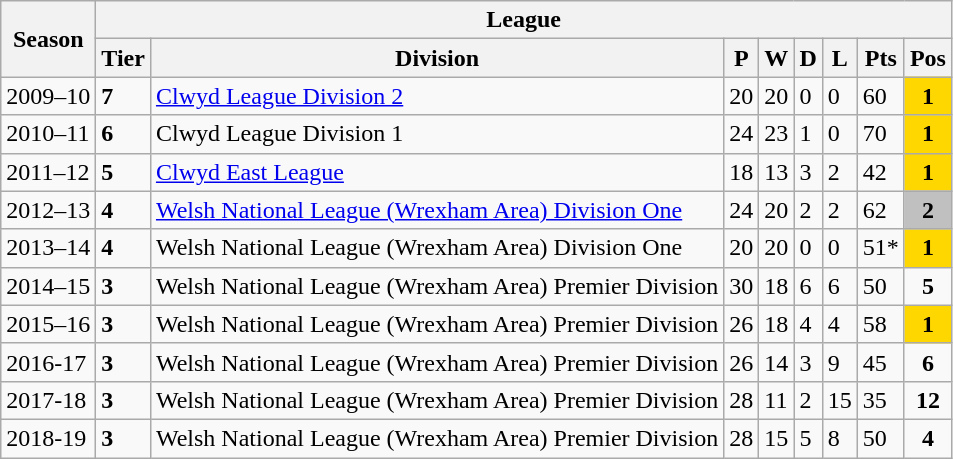<table class="wikitable">
<tr>
<th rowspan="2">Season</th>
<th colspan="8">League</th>
</tr>
<tr>
<th>Tier</th>
<th>Division</th>
<th>P</th>
<th>W</th>
<th>D</th>
<th>L</th>
<th>Pts</th>
<th>Pos</th>
</tr>
<tr>
<td>2009–10</td>
<td><strong>7</strong></td>
<td><a href='#'>Clwyd League Division 2</a></td>
<td>20</td>
<td>20</td>
<td>0</td>
<td>0</td>
<td>60</td>
<td align="center" bgcolor="Gold"><strong>1</strong></td>
</tr>
<tr>
<td>2010–11</td>
<td><strong>6</strong></td>
<td>Clwyd League Division 1</td>
<td>24</td>
<td>23</td>
<td>1</td>
<td>0</td>
<td>70</td>
<td align="center" bgcolor="Gold"><strong>1</strong></td>
</tr>
<tr>
<td>2011–12</td>
<td><strong>5</strong></td>
<td><a href='#'>Clwyd East League</a></td>
<td>18</td>
<td>13</td>
<td>3</td>
<td>2</td>
<td>42</td>
<td align="center" bgcolor="Gold"><strong>1</strong></td>
</tr>
<tr>
<td>2012–13</td>
<td><strong>4</strong></td>
<td><a href='#'>Welsh National League (Wrexham Area) Division One</a></td>
<td>24</td>
<td>20</td>
<td>2</td>
<td>2</td>
<td>62</td>
<td align="center" bgcolor="Silver"><strong>2</strong></td>
</tr>
<tr>
<td>2013–14</td>
<td><strong>4</strong></td>
<td>Welsh National League (Wrexham Area) Division One</td>
<td>20</td>
<td>20</td>
<td>0</td>
<td>0</td>
<td>51*</td>
<td align="center" bgcolor="Gold"><strong>1</strong></td>
</tr>
<tr>
<td>2014–15</td>
<td><strong>3</strong></td>
<td>Welsh National League (Wrexham Area) Premier Division</td>
<td>30</td>
<td>18</td>
<td>6</td>
<td>6</td>
<td>50</td>
<td align="center"><strong>5</strong></td>
</tr>
<tr>
<td>2015–16</td>
<td><strong>3</strong></td>
<td>Welsh National League (Wrexham Area) Premier Division</td>
<td>26</td>
<td>18</td>
<td>4</td>
<td>4</td>
<td>58</td>
<td align="center" bgcolor="Gold"><strong>1</strong></td>
</tr>
<tr>
<td>2016-17</td>
<td><strong>3</strong></td>
<td>Welsh National League (Wrexham Area) Premier Division</td>
<td>26</td>
<td>14</td>
<td>3</td>
<td>9</td>
<td>45</td>
<td align="center"><strong>6</strong></td>
</tr>
<tr>
<td>2017-18</td>
<td><strong>3</strong></td>
<td>Welsh National League (Wrexham Area) Premier Division</td>
<td>28</td>
<td>11</td>
<td>2</td>
<td>15</td>
<td>35</td>
<td align="center"><strong>12</strong></td>
</tr>
<tr>
<td>2018-19</td>
<td><strong>3</strong></td>
<td>Welsh National League (Wrexham Area) Premier Division</td>
<td>28</td>
<td>15</td>
<td>5</td>
<td>8</td>
<td>50</td>
<td align="center"><strong>4</strong></td>
</tr>
</table>
